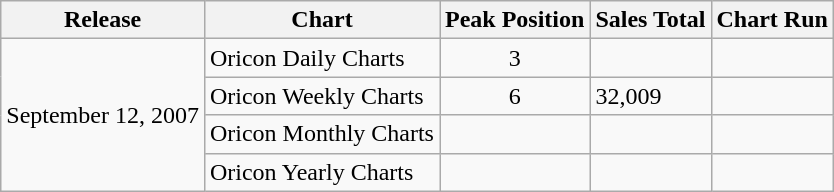<table class="wikitable">
<tr>
<th>Release</th>
<th>Chart</th>
<th>Peak Position</th>
<th>Sales Total</th>
<th>Chart Run</th>
</tr>
<tr>
<td rowspan="4">September 12, 2007</td>
<td>Oricon Daily Charts</td>
<td align="center">3</td>
<td></td>
<td></td>
</tr>
<tr>
<td>Oricon Weekly Charts</td>
<td align="center">6</td>
<td>32,009</td>
<td></td>
</tr>
<tr>
<td>Oricon Monthly Charts</td>
<td align="center"></td>
<td></td>
<td></td>
</tr>
<tr>
<td>Oricon Yearly Charts</td>
<td align="center"></td>
<td></td>
<td></td>
</tr>
</table>
